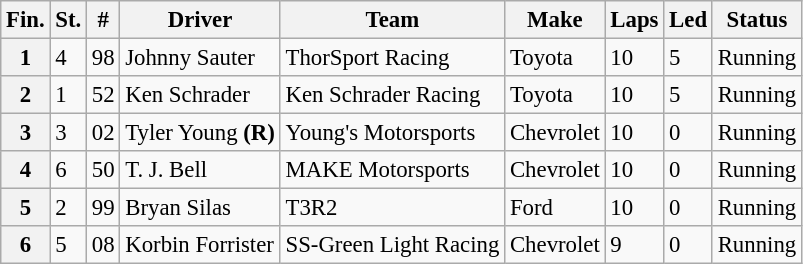<table class="wikitable" style="font-size:95%">
<tr>
<th>Fin.</th>
<th>St.</th>
<th>#</th>
<th>Driver</th>
<th>Team</th>
<th>Make</th>
<th>Laps</th>
<th>Led</th>
<th>Status</th>
</tr>
<tr>
<th>1</th>
<td>4</td>
<td>98</td>
<td>Johnny Sauter</td>
<td>ThorSport Racing</td>
<td>Toyota</td>
<td>10</td>
<td>5</td>
<td>Running</td>
</tr>
<tr>
<th>2</th>
<td>1</td>
<td>52</td>
<td>Ken Schrader</td>
<td>Ken Schrader Racing</td>
<td>Toyota</td>
<td>10</td>
<td>5</td>
<td>Running</td>
</tr>
<tr>
<th>3</th>
<td>3</td>
<td>02</td>
<td>Tyler Young <strong>(R)</strong></td>
<td>Young's Motorsports</td>
<td>Chevrolet</td>
<td>10</td>
<td>0</td>
<td>Running</td>
</tr>
<tr>
<th>4</th>
<td>6</td>
<td>50</td>
<td>T. J. Bell</td>
<td>MAKE Motorsports</td>
<td>Chevrolet</td>
<td>10</td>
<td>0</td>
<td>Running</td>
</tr>
<tr>
<th>5</th>
<td>2</td>
<td>99</td>
<td>Bryan Silas</td>
<td>T3R2</td>
<td>Ford</td>
<td>10</td>
<td>0</td>
<td>Running</td>
</tr>
<tr>
<th>6</th>
<td>5</td>
<td>08</td>
<td>Korbin Forrister</td>
<td>SS-Green Light Racing</td>
<td>Chevrolet</td>
<td>9</td>
<td>0</td>
<td>Running</td>
</tr>
</table>
